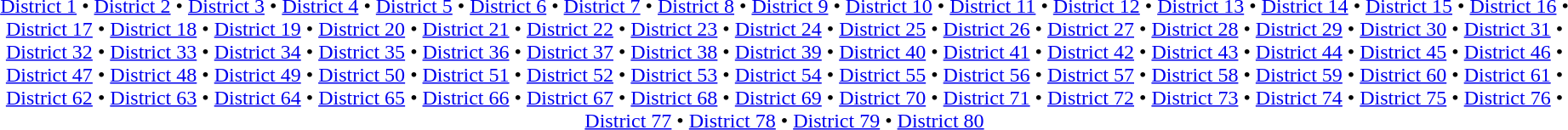<table id=toc class=toc summary=Contents>
<tr>
<td align=center><br><a href='#'>District 1</a> • <a href='#'>District 2</a> • <a href='#'>District 3</a> • <a href='#'>District 4</a> • <a href='#'>District 5</a> • <a href='#'>District 6</a> • <a href='#'>District 7</a> • <a href='#'>District 8</a> • <a href='#'>District 9</a> • <a href='#'>District 10</a> • <a href='#'>District 11</a> • <a href='#'>District 12</a> • <a href='#'>District 13</a> • <a href='#'>District 14</a> • <a href='#'>District 15</a> • <a href='#'>District 16</a> • <a href='#'>District 17</a> • <a href='#'>District 18</a> • <a href='#'>District 19</a> • <a href='#'>District 20</a> • <a href='#'>District 21</a> • <a href='#'>District 22</a> • <a href='#'>District 23</a> • <a href='#'>District 24</a> • <a href='#'>District 25</a> • <a href='#'>District 26</a> • <a href='#'>District 27</a> • <a href='#'>District 28</a> • <a href='#'>District 29</a> • <a href='#'>District 30</a> • <a href='#'>District 31</a> • <a href='#'>District 32</a> • <a href='#'>District 33</a> • <a href='#'>District 34</a> • <a href='#'>District 35</a> • <a href='#'>District 36</a> • <a href='#'>District 37</a> • <a href='#'>District 38</a> • <a href='#'>District 39</a> • <a href='#'>District 40</a> • <a href='#'>District 41</a> • <a href='#'>District 42</a> • <a href='#'>District 43</a> • <a href='#'>District 44</a> • <a href='#'>District 45</a> • <a href='#'>District 46</a> • <a href='#'>District 47</a> • <a href='#'>District 48</a> • <a href='#'>District 49</a> • <a href='#'>District 50</a> • <a href='#'>District 51</a> • <a href='#'>District 52</a> • <a href='#'>District 53</a> • <a href='#'>District 54</a> • <a href='#'>District 55</a> • <a href='#'>District 56</a> • <a href='#'>District 57</a> • <a href='#'>District 58</a> • <a href='#'>District 59</a> • <a href='#'>District 60</a> • <a href='#'>District 61</a> • <a href='#'>District 62</a> • <a href='#'>District 63</a> • <a href='#'>District 64</a> • <a href='#'>District 65</a> • <a href='#'>District 66</a> • <a href='#'>District 67</a> • <a href='#'>District 68</a> • <a href='#'>District 69</a> • <a href='#'>District 70</a> • <a href='#'>District 71</a> • <a href='#'>District 72</a> • <a href='#'>District 73</a> • <a href='#'>District 74</a> • <a href='#'>District 75</a> • <a href='#'>District 76</a> • <a href='#'>District 77</a> • <a href='#'>District 78</a> • <a href='#'>District 79</a> • <a href='#'>District 80</a> </td>
</tr>
</table>
